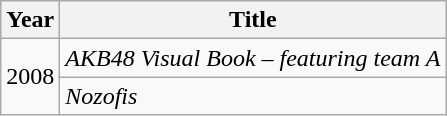<table class="wikitable">
<tr>
<th>Year</th>
<th>Title</th>
</tr>
<tr>
<td rowspan="2">2008</td>
<td><em>AKB48 Visual Book – featuring team A</em></td>
</tr>
<tr>
<td><em>Nozofis</em></td>
</tr>
</table>
